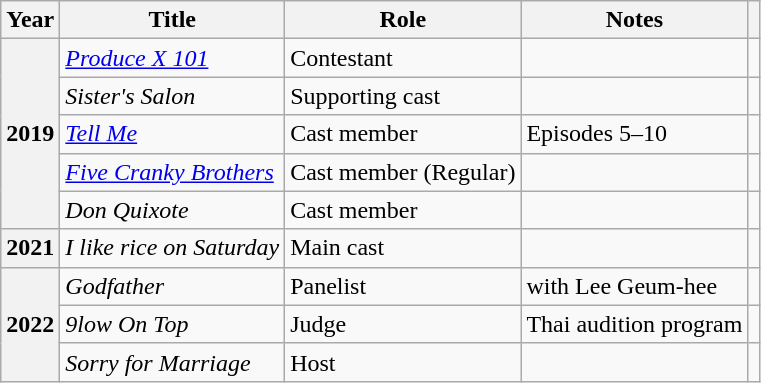<table class="wikitable sortable plainrowheaders">
<tr>
<th scope="col">Year</th>
<th scope="col">Title</th>
<th scope="col">Role</th>
<th scope="col">Notes</th>
<th scope="col" class="unsortable"></th>
</tr>
<tr>
<th scope="row" rowspan="5">2019</th>
<td><em><a href='#'>Produce X 101</a></em></td>
<td>Contestant</td>
<td></td>
<td style="text-align:center"></td>
</tr>
<tr>
<td><em>Sister's Salon</em></td>
<td>Supporting cast</td>
<td></td>
<td style="text-align:center"></td>
</tr>
<tr>
<td><em><a href='#'>Tell Me</a></em></td>
<td>Cast member</td>
<td>Episodes 5–10</td>
<td style="text-align:center"></td>
</tr>
<tr>
<td><em><a href='#'>Five Cranky Brothers</a></em></td>
<td>Cast member (Regular)</td>
<td></td>
<td style="text-align:center"></td>
</tr>
<tr>
<td><em>Don Quixote</em></td>
<td>Cast member</td>
<td></td>
<td style="text-align:center"></td>
</tr>
<tr>
<th scope="row">2021</th>
<td><em>I like rice on Saturday</em></td>
<td>Main cast</td>
<td></td>
<td style="text-align:center"></td>
</tr>
<tr>
<th scope="row" rowspan=3>2022</th>
<td><em>Godfather</em></td>
<td>Panelist</td>
<td>with Lee Geum-hee</td>
<td style="text-align:center"></td>
</tr>
<tr>
<td><em>9low On Top</em></td>
<td>Judge</td>
<td>Thai audition program</td>
<td style="text-align:center"></td>
</tr>
<tr>
<td><em>Sorry for Marriage</em></td>
<td>Host</td>
<td></td>
<td style="text-align:center"></td>
</tr>
</table>
